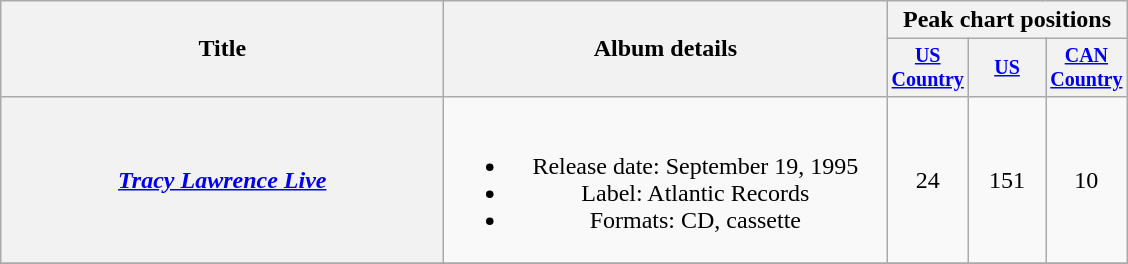<table class="wikitable plainrowheaders" style="text-align:center;">
<tr>
<th rowspan="2" style="width:18em;">Title</th>
<th rowspan="2" style="width:18em;">Album details</th>
<th colspan="3">Peak chart positions</th>
</tr>
<tr style="font-size:smaller;">
<th width="45"><a href='#'>US Country</a><br></th>
<th width="45"><a href='#'>US</a><br></th>
<th width="45"><a href='#'>CAN Country</a><br></th>
</tr>
<tr>
<th scope="row"><em><a href='#'>Tracy Lawrence Live</a></em></th>
<td><br><ul><li>Release date: September 19, 1995</li><li>Label: Atlantic Records</li><li>Formats: CD, cassette</li></ul></td>
<td>24</td>
<td>151</td>
<td>10</td>
</tr>
<tr>
</tr>
</table>
